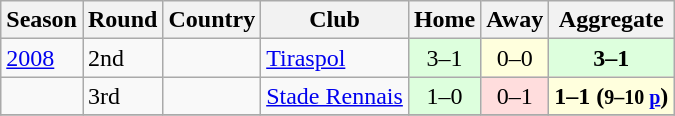<table class="wikitable">
<tr>
<th>Season</th>
<th>Round</th>
<th>Country</th>
<th>Club</th>
<th>Home</th>
<th>Away</th>
<th>Aggregate</th>
</tr>
<tr>
<td><a href='#'>2008</a></td>
<td>2nd</td>
<td></td>
<td><a href='#'>Tiraspol</a></td>
<td style="text-align:center; background:#dfd;">3–1</td>
<td style="text-align:center; background:#ffd;">0–0</td>
<td style="text-align:center; background:#dfd;"><strong>3–1</strong></td>
</tr>
<tr>
<td></td>
<td>3rd</td>
<td></td>
<td><a href='#'>Stade Rennais</a></td>
<td style="text-align:center; background:#dfd;">1–0</td>
<td style="text-align:center; background:#fdd;">0–1</td>
<td style="text-align:center; background:#ffd;"><strong>1–1 (<small>9–10 <a href='#'>p</a></small>)</strong></td>
</tr>
<tr>
</tr>
</table>
